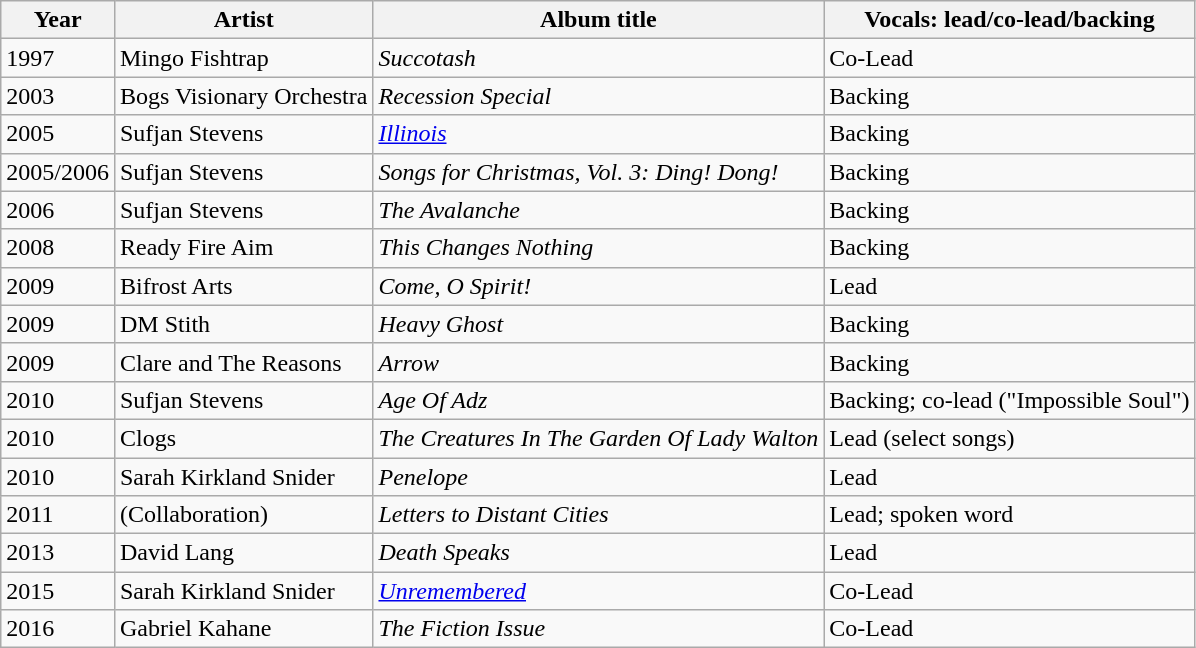<table class="wikitable">
<tr>
<th>Year</th>
<th>Artist</th>
<th>Album title</th>
<th>Vocals: lead/co-lead/backing</th>
</tr>
<tr>
<td>1997</td>
<td>Mingo Fishtrap</td>
<td><em>Succotash</em></td>
<td>Co-Lead</td>
</tr>
<tr>
<td>2003</td>
<td>Bogs Visionary Orchestra</td>
<td><em>Recession Special</em></td>
<td>Backing</td>
</tr>
<tr>
<td>2005</td>
<td>Sufjan Stevens</td>
<td><em><a href='#'>Illinois</a></em></td>
<td>Backing</td>
</tr>
<tr>
<td>2005/2006</td>
<td>Sufjan Stevens</td>
<td><em>Songs for Christmas, Vol. 3: Ding! Dong!</em></td>
<td>Backing</td>
</tr>
<tr>
<td>2006</td>
<td>Sufjan Stevens</td>
<td><em>The Avalanche</em></td>
<td>Backing</td>
</tr>
<tr>
<td>2008</td>
<td>Ready Fire Aim</td>
<td><em>This Changes Nothing</em></td>
<td>Backing</td>
</tr>
<tr>
<td>2009</td>
<td>Bifrost Arts</td>
<td><em>Come, O Spirit!</em></td>
<td>Lead</td>
</tr>
<tr>
<td>2009</td>
<td>DM Stith</td>
<td><em>Heavy Ghost</em></td>
<td>Backing</td>
</tr>
<tr>
<td>2009</td>
<td>Clare and The Reasons</td>
<td><em>Arrow</em></td>
<td>Backing</td>
</tr>
<tr>
<td>2010</td>
<td>Sufjan Stevens</td>
<td><em>Age Of Adz</em></td>
<td>Backing; co-lead ("Impossible Soul")</td>
</tr>
<tr>
<td>2010</td>
<td>Clogs</td>
<td><em>The Creatures In The Garden Of Lady Walton</em></td>
<td>Lead (select songs)</td>
</tr>
<tr>
<td>2010</td>
<td>Sarah Kirkland Snider</td>
<td><em>Penelope</em></td>
<td>Lead</td>
</tr>
<tr>
<td>2011</td>
<td>(Collaboration)</td>
<td><em>Letters to Distant Cities</em></td>
<td>Lead; spoken word</td>
</tr>
<tr>
<td>2013</td>
<td>David Lang</td>
<td><em>Death Speaks</em></td>
<td>Lead</td>
</tr>
<tr>
<td>2015</td>
<td>Sarah Kirkland Snider</td>
<td><em><a href='#'>Unremembered</a></em></td>
<td>Co-Lead</td>
</tr>
<tr>
<td>2016</td>
<td>Gabriel Kahane</td>
<td><em>The Fiction Issue</em></td>
<td>Co-Lead</td>
</tr>
</table>
